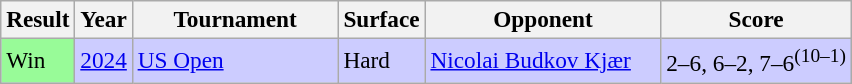<table class="wikitable" style=font-size:97%>
<tr>
<th>Result</th>
<th>Year</th>
<th width=130>Tournament</th>
<th>Surface</th>
<th width=150>Opponent</th>
<th class=unsortable>Score</th>
</tr>
<tr style="background:#ccf;">
<td bgcolor=98FB98>Win</td>
<td><a href='#'>2024</a></td>
<td><a href='#'>US Open</a></td>
<td>Hard</td>
<td> <a href='#'>Nicolai Budkov Kjær</a></td>
<td>2–6, 6–2, 7–6<sup>(10–1)</sup></td>
</tr>
</table>
